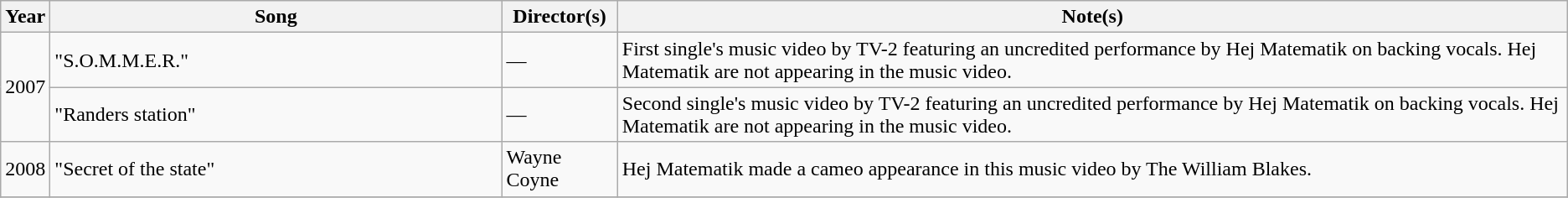<table class="wikitable">
<tr>
<th>Year</th>
<th style="width:22em">Song</th>
<th>Director(s)</th>
<th>Note(s)</th>
</tr>
<tr>
<td align="center" rowspan="2">2007</td>
<td>"S.O.M.M.E.R."</td>
<td>—</td>
<td>First single's music video by TV-2 featuring an uncredited performance by Hej Matematik on backing vocals. Hej Matematik are not appearing in the music video.</td>
</tr>
<tr>
<td>"Randers station"</td>
<td>—</td>
<td>Second single's music video by TV-2 featuring an uncredited performance by Hej Matematik on backing vocals. Hej Matematik are not appearing in the music video.</td>
</tr>
<tr>
<td>2008</td>
<td>"Secret of the state"</td>
<td>Wayne Coyne</td>
<td>Hej Matematik made a cameo appearance in this music video by The William Blakes.</td>
</tr>
<tr>
</tr>
</table>
